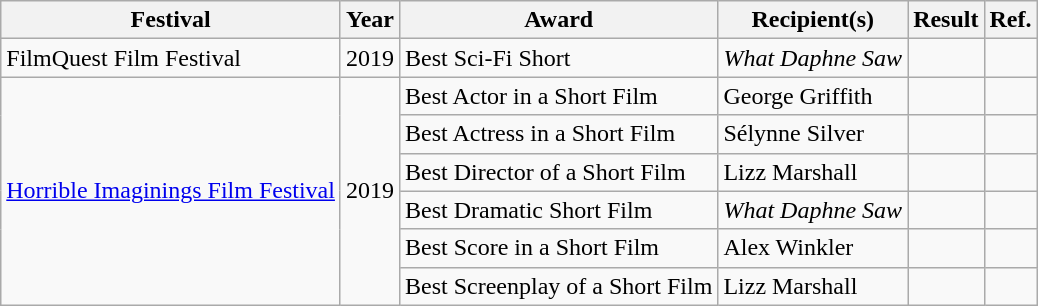<table class="wikitable">
<tr>
<th>Festival</th>
<th>Year</th>
<th>Award</th>
<th>Recipient(s)</th>
<th>Result</th>
<th>Ref.</th>
</tr>
<tr>
<td>FilmQuest Film Festival</td>
<td>2019</td>
<td>Best Sci-Fi Short</td>
<td><em>What Daphne Saw</em></td>
<td></td>
<td></td>
</tr>
<tr>
<td rowspan="6"><a href='#'>Horrible Imaginings Film Festival</a></td>
<td rowspan="6">2019</td>
<td>Best Actor in a Short Film</td>
<td>George Griffith</td>
<td></td>
<td></td>
</tr>
<tr>
<td>Best Actress in a Short Film</td>
<td>Sélynne Silver</td>
<td></td>
<td></td>
</tr>
<tr>
<td>Best Director of a Short Film</td>
<td>Lizz Marshall</td>
<td></td>
<td></td>
</tr>
<tr>
<td>Best Dramatic Short Film</td>
<td><em>What Daphne Saw</em></td>
<td></td>
<td></td>
</tr>
<tr>
<td>Best Score in a Short Film</td>
<td>Alex Winkler</td>
<td></td>
<td></td>
</tr>
<tr>
<td>Best Screenplay of a Short Film</td>
<td>Lizz Marshall</td>
<td></td>
<td></td>
</tr>
</table>
